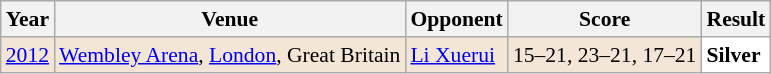<table class="sortable wikitable"do style="font-size: 90%">
<tr>
<th>Year</th>
<th>Venue</th>
<th>Opponent</th>
<th>Score</th>
<th>Result</th>
</tr>
<tr style="background:#F3E6D7">
<td align="center"><a href='#'>2012</a></td>
<td align="left"><a href='#'>Wembley Arena</a>, <a href='#'>London</a>, Great Britain</td>
<td align="left"> <a href='#'>Li Xuerui</a></td>
<td align="left">15–21, 23–21, 17–21</td>
<td style="text-align:left; background:white"> <strong>Silver</strong></td>
</tr>
</table>
